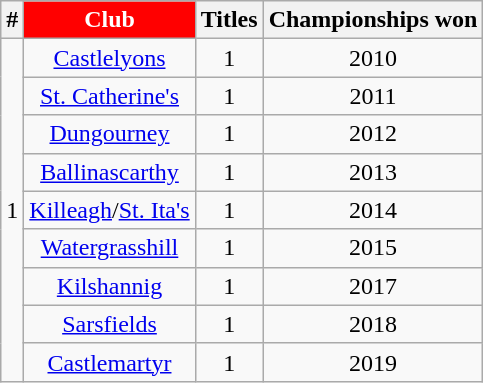<table class="wikitable sortable" style="text-align:center">
<tr>
<th>#</th>
<th style="background:red;color:white" scope="col">Club</th>
<th>Titles</th>
<th>Championships won</th>
</tr>
<tr>
<td rowspan="9">1</td>
<td><a href='#'>Castlelyons</a></td>
<td>1</td>
<td>2010</td>
</tr>
<tr>
<td><a href='#'>St. Catherine's</a></td>
<td>1</td>
<td>2011</td>
</tr>
<tr>
<td><a href='#'>Dungourney</a></td>
<td>1</td>
<td>2012</td>
</tr>
<tr>
<td><a href='#'>Ballinascarthy</a></td>
<td>1</td>
<td>2013</td>
</tr>
<tr>
<td><a href='#'>Killeagh</a>/<a href='#'>St. Ita's</a></td>
<td>1</td>
<td>2014</td>
</tr>
<tr>
<td><a href='#'>Watergrasshill</a></td>
<td>1</td>
<td>2015</td>
</tr>
<tr>
<td><a href='#'>Kilshannig</a></td>
<td>1</td>
<td>2017</td>
</tr>
<tr>
<td><a href='#'>Sarsfields</a></td>
<td>1</td>
<td>2018</td>
</tr>
<tr>
<td><a href='#'>Castlemartyr</a></td>
<td>1</td>
<td>2019</td>
</tr>
</table>
